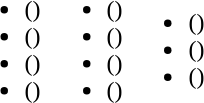<table>
<tr>
<td><br><ul><li> ()</li><li> ()</li><li> ()</li><li> ()</li></ul></td>
<td><br><ul><li> ()</li><li> ()</li><li> ()</li><li> ()</li></ul></td>
<td><br><ul><li> ()</li><li> ()</li><li> ()</li></ul></td>
</tr>
</table>
